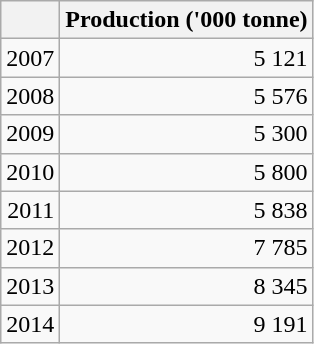<table class="wikitable sortable" style="text-align:right">
<tr>
<th></th>
<th>Production ('000 tonne)</th>
</tr>
<tr>
<td>2007</td>
<td>5 121</td>
</tr>
<tr>
<td>2008</td>
<td>5 576</td>
</tr>
<tr>
<td>2009</td>
<td>5 300</td>
</tr>
<tr>
<td>2010</td>
<td>5 800</td>
</tr>
<tr>
<td>2011</td>
<td>5 838</td>
</tr>
<tr>
<td>2012</td>
<td>7 785</td>
</tr>
<tr>
<td>2013</td>
<td>8 345</td>
</tr>
<tr>
<td>2014</td>
<td>9 191</td>
</tr>
</table>
